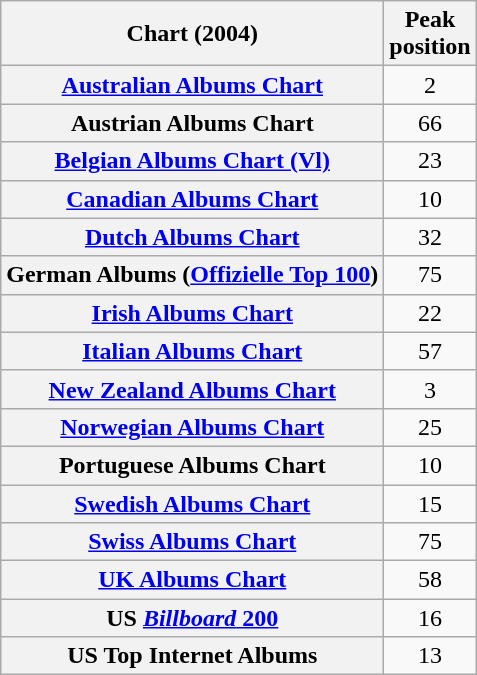<table class="wikitable sortable plainrowheaders">
<tr>
<th>Chart (2004)</th>
<th>Peak<br>position</th>
</tr>
<tr>
<th scope="row"><a href='#'>Australian Albums Chart</a></th>
<td align="center">2</td>
</tr>
<tr>
<th scope="row">Austrian Albums Chart</th>
<td align="center">66</td>
</tr>
<tr>
<th scope="row"><a href='#'>Belgian Albums Chart (Vl)</a></th>
<td align="center">23</td>
</tr>
<tr>
<th scope="row"><a href='#'>Canadian Albums Chart</a></th>
<td align="center">10</td>
</tr>
<tr>
<th scope="row"><a href='#'>Dutch Albums Chart</a></th>
<td align="center">32</td>
</tr>
<tr>
<th scope="row">German Albums (<a href='#'>Offizielle Top 100</a>)</th>
<td align="center">75</td>
</tr>
<tr>
<th scope="row"><a href='#'>Irish Albums Chart</a></th>
<td align="center">22</td>
</tr>
<tr>
<th scope="row"><a href='#'>Italian Albums Chart</a></th>
<td align="center">57</td>
</tr>
<tr>
<th scope="row"><a href='#'>New Zealand Albums Chart</a></th>
<td align="center">3</td>
</tr>
<tr>
<th scope="row"><a href='#'>Norwegian Albums Chart</a></th>
<td align="center">25</td>
</tr>
<tr>
<th scope="row">Portuguese Albums Chart</th>
<td align="center">10</td>
</tr>
<tr>
<th scope="row"><a href='#'>Swedish Albums Chart</a></th>
<td align="center">15</td>
</tr>
<tr>
<th scope="row"><a href='#'>Swiss Albums Chart</a></th>
<td align="center">75</td>
</tr>
<tr>
<th scope="row"><a href='#'>UK Albums Chart</a></th>
<td align="center">58</td>
</tr>
<tr>
<th scope="row">US <a href='#'><em>Billboard</em> 200</a></th>
<td align="center">16</td>
</tr>
<tr>
<th scope="row">US Top Internet Albums</th>
<td align="center">13</td>
</tr>
</table>
